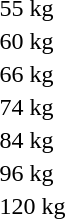<table>
<tr>
<td>55 kg</td>
<td></td>
<td></td>
<td></td>
</tr>
<tr>
<td>60 kg</td>
<td></td>
<td></td>
<td></td>
</tr>
<tr>
<td>66 kg</td>
<td></td>
<td></td>
<td></td>
</tr>
<tr>
<td>74 kg</td>
<td></td>
<td></td>
<td></td>
</tr>
<tr>
<td>84 kg</td>
<td></td>
<td></td>
<td></td>
</tr>
<tr>
<td>96 kg</td>
<td></td>
<td></td>
<td></td>
</tr>
<tr>
<td>120 kg</td>
<td></td>
<td></td>
<td></td>
</tr>
<tr>
</tr>
</table>
